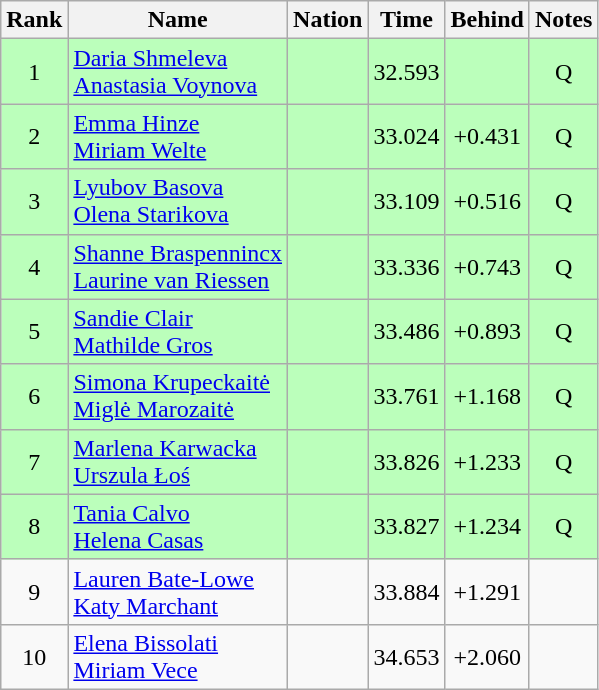<table class="wikitable sortable" style="text-align:center">
<tr>
<th>Rank</th>
<th>Name</th>
<th>Nation</th>
<th>Time</th>
<th>Behind</th>
<th>Notes</th>
</tr>
<tr bgcolor=bbffbb>
<td>1</td>
<td align=left><a href='#'>Daria Shmeleva</a><br><a href='#'>Anastasia Voynova</a></td>
<td align=left></td>
<td>32.593</td>
<td></td>
<td>Q</td>
</tr>
<tr bgcolor=bbffbb>
<td>2</td>
<td align=left><a href='#'>Emma Hinze</a><br><a href='#'>Miriam Welte</a></td>
<td align=left></td>
<td>33.024</td>
<td>+0.431</td>
<td>Q</td>
</tr>
<tr bgcolor=bbffbb>
<td>3</td>
<td align=left><a href='#'>Lyubov Basova</a><br><a href='#'>Olena Starikova</a></td>
<td align=left></td>
<td>33.109</td>
<td>+0.516</td>
<td>Q</td>
</tr>
<tr bgcolor=bbffbb>
<td>4</td>
<td align=left><a href='#'>Shanne Braspennincx</a><br><a href='#'>Laurine van Riessen</a></td>
<td align=left></td>
<td>33.336</td>
<td>+0.743</td>
<td>Q</td>
</tr>
<tr bgcolor=bbffbb>
<td>5</td>
<td align=left><a href='#'>Sandie Clair</a><br><a href='#'>Mathilde Gros</a></td>
<td align=left></td>
<td>33.486</td>
<td>+0.893</td>
<td>Q</td>
</tr>
<tr bgcolor=bbffbb>
<td>6</td>
<td align=left><a href='#'>Simona Krupeckaitė</a><br><a href='#'>Miglė Marozaitė</a></td>
<td align=left></td>
<td>33.761</td>
<td>+1.168</td>
<td>Q</td>
</tr>
<tr bgcolor=bbffbb>
<td>7</td>
<td align=left><a href='#'>Marlena Karwacka</a><br><a href='#'>Urszula Łoś</a></td>
<td align=left></td>
<td>33.826</td>
<td>+1.233</td>
<td>Q</td>
</tr>
<tr bgcolor=bbffbb>
<td>8</td>
<td align=left><a href='#'>Tania Calvo</a><br><a href='#'>Helena Casas</a></td>
<td align=left></td>
<td>33.827</td>
<td>+1.234</td>
<td>Q</td>
</tr>
<tr>
<td>9</td>
<td align=left><a href='#'>Lauren Bate-Lowe</a><br><a href='#'>Katy Marchant</a></td>
<td align=left></td>
<td>33.884</td>
<td>+1.291</td>
<td></td>
</tr>
<tr>
<td>10</td>
<td align=left><a href='#'>Elena Bissolati</a><br><a href='#'>Miriam Vece</a></td>
<td align=left></td>
<td>34.653</td>
<td>+2.060</td>
<td></td>
</tr>
</table>
